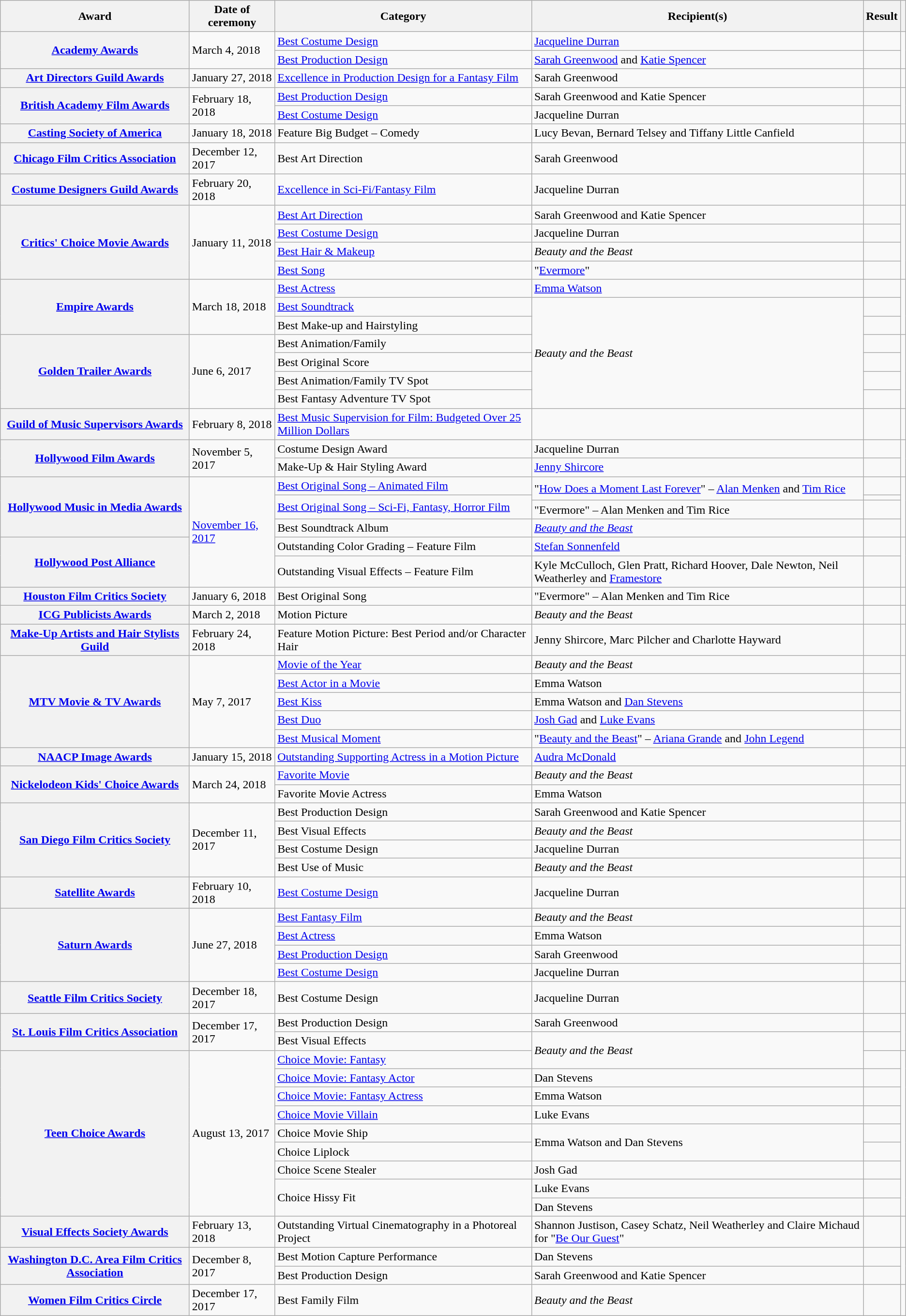<table class="wikitable plainrowheaders sortable">
<tr>
<th scope="col">Award</th>
<th scope="col">Date of ceremony</th>
<th scope="col">Category</th>
<th scope="col">Recipient(s)</th>
<th scope="col">Result</th>
<th scope="col" class="unsortable"></th>
</tr>
<tr>
<th scope="row" rowspan="2"><a href='#'>Academy Awards</a></th>
<td rowspan="2">March 4, 2018</td>
<td><a href='#'>Best Costume Design</a></td>
<td><a href='#'>Jacqueline Durran</a></td>
<td></td>
<td rowspan="2" style="text-align:center;"></td>
</tr>
<tr>
<td><a href='#'>Best Production Design</a></td>
<td><a href='#'>Sarah Greenwood</a> and <a href='#'>Katie Spencer</a></td>
<td></td>
</tr>
<tr>
<th scope="row"><a href='#'>Art Directors Guild Awards</a></th>
<td>January 27, 2018</td>
<td><a href='#'>Excellence in Production Design for a Fantasy Film</a></td>
<td>Sarah Greenwood</td>
<td></td>
<td style="text-align:center;"></td>
</tr>
<tr>
<th scope="row" rowspan="2"><a href='#'>British Academy Film Awards</a></th>
<td rowspan="2">February 18, 2018</td>
<td><a href='#'>Best Production Design</a></td>
<td>Sarah Greenwood and Katie Spencer</td>
<td></td>
<td rowspan="2" style="text-align:center;"></td>
</tr>
<tr>
<td><a href='#'>Best Costume Design</a></td>
<td>Jacqueline Durran</td>
<td></td>
</tr>
<tr>
<th scope="row"><a href='#'>Casting Society of America</a></th>
<td>January 18, 2018</td>
<td>Feature Big Budget – Comedy</td>
<td>Lucy Bevan, Bernard Telsey and Tiffany Little Canfield</td>
<td></td>
<td style="text-align:center;"></td>
</tr>
<tr>
<th scope="row"><a href='#'>Chicago Film Critics Association</a></th>
<td>December 12, 2017</td>
<td>Best Art Direction</td>
<td>Sarah Greenwood</td>
<td></td>
<td style="text-align:center;"><br></td>
</tr>
<tr>
<th scope="row"><a href='#'>Costume Designers Guild Awards</a></th>
<td>February 20, 2018</td>
<td><a href='#'>Excellence in Sci-Fi/Fantasy Film</a></td>
<td>Jacqueline Durran</td>
<td></td>
<td style="text-align:center;"></td>
</tr>
<tr>
<th scope="row" rowspan="4"><a href='#'>Critics' Choice Movie Awards</a></th>
<td rowspan="4">January 11, 2018</td>
<td><a href='#'>Best Art Direction</a></td>
<td>Sarah Greenwood and Katie Spencer</td>
<td></td>
<td rowspan="4" style="text-align:center;"></td>
</tr>
<tr>
<td><a href='#'>Best Costume Design</a></td>
<td>Jacqueline Durran</td>
<td></td>
</tr>
<tr>
<td><a href='#'>Best Hair & Makeup</a></td>
<td><em>Beauty and the Beast</em></td>
<td></td>
</tr>
<tr>
<td><a href='#'>Best Song</a></td>
<td>"<a href='#'>Evermore</a>"</td>
<td></td>
</tr>
<tr>
<th scope="row" rowspan="3"><a href='#'>Empire Awards</a></th>
<td rowspan="3">March 18, 2018</td>
<td><a href='#'>Best Actress</a></td>
<td><a href='#'>Emma Watson</a></td>
<td></td>
<td rowspan="3" style="text-align:center;"><br></td>
</tr>
<tr>
<td><a href='#'>Best Soundtrack</a></td>
<td rowspan="6"><em>Beauty and the Beast</em></td>
<td></td>
</tr>
<tr>
<td>Best Make-up and Hairstyling</td>
<td></td>
</tr>
<tr>
<th scope="row" rowspan="4"><a href='#'>Golden Trailer Awards</a></th>
<td rowspan="4">June 6, 2017</td>
<td>Best Animation/Family</td>
<td></td>
<td rowspan="4" style="text-align:center;"></td>
</tr>
<tr>
<td>Best Original Score</td>
<td></td>
</tr>
<tr>
<td>Best Animation/Family TV Spot</td>
<td></td>
</tr>
<tr>
<td>Best Fantasy Adventure TV Spot</td>
<td></td>
</tr>
<tr>
<th scope="row"><a href='#'>Guild of Music Supervisors Awards</a></th>
<td>February 8, 2018</td>
<td><a href='#'>Best Music Supervision for Film: Budgeted Over 25 Million Dollars</a></td>
<td></td>
<td></td>
<td style="text-align:center;"></td>
</tr>
<tr>
<th scope="row" rowspan="2"><a href='#'>Hollywood Film Awards</a></th>
<td rowspan="2">November 5, 2017</td>
<td>Costume Design Award</td>
<td>Jacqueline Durran</td>
<td></td>
<td rowspan="2" style="text-align:center;"></td>
</tr>
<tr>
<td>Make-Up & Hair Styling Award</td>
<td><a href='#'>Jenny Shircore</a></td>
<td></td>
</tr>
<tr>
<th scope="row" rowspan="4"><a href='#'>Hollywood Music in Media Awards</a></th>
<td rowspan="6"><a href='#'>November 16, 2017</a></td>
<td><a href='#'>Best Original Song – Animated Film</a></td>
<td rowspan="2">"<a href='#'>How Does a Moment Last Forever</a>" – <a href='#'>Alan Menken</a> and <a href='#'>Tim Rice</a></td>
<td></td>
<td rowspan="4" style="text-align:center;"><br></td>
</tr>
<tr>
<td rowspan="2"><a href='#'>Best Original Song – Sci-Fi, Fantasy, Horror Film</a></td>
<td></td>
</tr>
<tr>
<td>"Evermore" – Alan Menken and Tim Rice</td>
<td></td>
</tr>
<tr>
<td>Best Soundtrack Album</td>
<td><em><a href='#'>Beauty and the Beast</a></em></td>
<td></td>
</tr>
<tr>
<th scope="row" rowspan="2"><a href='#'>Hollywood Post Alliance</a></th>
<td>Outstanding Color Grading – Feature Film</td>
<td><a href='#'>Stefan Sonnenfeld</a></td>
<td></td>
<td rowspan="2" style="text-align:center;"><br></td>
</tr>
<tr>
<td>Outstanding Visual Effects – Feature Film</td>
<td>Kyle McCulloch, Glen Pratt, Richard Hoover, Dale Newton, Neil Weatherley and <a href='#'>Framestore</a></td>
<td></td>
</tr>
<tr>
<th scope="row"><a href='#'>Houston Film Critics Society</a></th>
<td>January 6, 2018</td>
<td>Best Original Song</td>
<td>"Evermore" – Alan Menken and Tim Rice</td>
<td></td>
<td style="text-align:center;"></td>
</tr>
<tr>
<th scope="row"><a href='#'>ICG Publicists Awards</a></th>
<td>March 2, 2018</td>
<td>Motion Picture</td>
<td><em>Beauty and the Beast</em></td>
<td></td>
<td style="text-align:center;"><br></td>
</tr>
<tr>
<th scope="row"><a href='#'>Make-Up Artists and Hair Stylists Guild</a></th>
<td>February 24, 2018</td>
<td>Feature Motion Picture: Best Period and/or Character Hair</td>
<td>Jenny Shircore, Marc Pilcher and Charlotte Hayward</td>
<td></td>
<td style="text-align:center;"></td>
</tr>
<tr>
<th rowspan="5" scope="row"><a href='#'>MTV Movie & TV Awards</a></th>
<td rowspan="5">May 7, 2017</td>
<td><a href='#'>Movie of the Year</a></td>
<td><em>Beauty and the Beast</em></td>
<td></td>
<td rowspan="5" style="text-align:center;"></td>
</tr>
<tr>
<td><a href='#'>Best Actor in a Movie</a></td>
<td>Emma Watson</td>
<td></td>
</tr>
<tr>
<td><a href='#'>Best Kiss</a></td>
<td>Emma Watson and <a href='#'>Dan Stevens</a></td>
<td></td>
</tr>
<tr>
<td><a href='#'>Best Duo</a></td>
<td><a href='#'>Josh Gad</a> and <a href='#'>Luke Evans</a></td>
<td></td>
</tr>
<tr>
<td><a href='#'>Best Musical Moment</a></td>
<td>"<a href='#'>Beauty and the Beast</a>" – <a href='#'>Ariana Grande</a> and <a href='#'>John Legend</a></td>
<td></td>
</tr>
<tr>
<th scope="row"><a href='#'>NAACP Image Awards</a></th>
<td>January 15, 2018</td>
<td><a href='#'>Outstanding Supporting Actress in a Motion Picture</a></td>
<td><a href='#'>Audra McDonald</a></td>
<td></td>
<td style="text-align:center;"></td>
</tr>
<tr>
<th scope="row" rowspan="2"><a href='#'>Nickelodeon Kids' Choice Awards</a></th>
<td rowspan="2">March 24, 2018</td>
<td><a href='#'>Favorite Movie</a></td>
<td><em>Beauty and the Beast</em></td>
<td></td>
<td rowspan="2" style="text-align:center;"></td>
</tr>
<tr>
<td>Favorite Movie Actress</td>
<td>Emma Watson</td>
<td></td>
</tr>
<tr>
<th scope="row" rowspan="4"><a href='#'>San Diego Film Critics Society</a></th>
<td rowspan="4">December 11, 2017</td>
<td>Best Production Design</td>
<td>Sarah Greenwood and Katie Spencer</td>
<td></td>
<td rowspan="4" style="text-align:center;"><br></td>
</tr>
<tr>
<td>Best Visual Effects</td>
<td><em>Beauty and the Beast</em></td>
<td></td>
</tr>
<tr>
<td>Best Costume Design</td>
<td>Jacqueline Durran</td>
<td></td>
</tr>
<tr>
<td>Best Use of Music</td>
<td><em>Beauty and the Beast</em></td>
<td></td>
</tr>
<tr>
<th scope="row"><a href='#'>Satellite Awards</a></th>
<td>February 10, 2018</td>
<td><a href='#'>Best Costume Design</a></td>
<td>Jacqueline Durran</td>
<td></td>
<td style="text-align:center;"></td>
</tr>
<tr>
<th scope="row" rowspan="4"><a href='#'>Saturn Awards</a></th>
<td rowspan="4">June 27, 2018</td>
<td><a href='#'>Best Fantasy Film</a></td>
<td><em>Beauty and the Beast</em></td>
<td></td>
<td rowspan="4" style="text-align:center;"></td>
</tr>
<tr>
<td><a href='#'>Best Actress</a></td>
<td>Emma Watson</td>
<td></td>
</tr>
<tr>
<td><a href='#'>Best Production Design</a></td>
<td>Sarah Greenwood</td>
<td></td>
</tr>
<tr>
<td><a href='#'>Best Costume Design</a></td>
<td>Jacqueline Durran</td>
<td></td>
</tr>
<tr>
<th scope="row"><a href='#'>Seattle Film Critics Society</a></th>
<td>December 18, 2017</td>
<td>Best Costume Design</td>
<td>Jacqueline Durran</td>
<td></td>
<td style="text-align:center;"><br></td>
</tr>
<tr>
<th scope="row" rowspan="2"><a href='#'>St. Louis Film Critics Association</a></th>
<td rowspan="2">December 17, 2017</td>
<td>Best Production Design</td>
<td>Sarah Greenwood</td>
<td></td>
<td rowspan="2" style="text-align:center;"></td>
</tr>
<tr>
<td>Best Visual Effects</td>
<td rowspan="2"><em>Beauty and the Beast</em></td>
<td></td>
</tr>
<tr>
<th scope="row" rowspan="9"><a href='#'>Teen Choice Awards</a></th>
<td rowspan="9">August 13, 2017</td>
<td><a href='#'>Choice Movie: Fantasy</a></td>
<td></td>
<td rowspan="9" style="text-align:center;"><br></td>
</tr>
<tr>
<td><a href='#'>Choice Movie: Fantasy Actor</a></td>
<td>Dan Stevens</td>
<td></td>
</tr>
<tr>
<td><a href='#'>Choice Movie: Fantasy Actress</a></td>
<td>Emma Watson</td>
<td></td>
</tr>
<tr>
<td><a href='#'>Choice Movie Villain</a></td>
<td>Luke Evans</td>
<td></td>
</tr>
<tr>
<td>Choice Movie Ship</td>
<td rowspan="2">Emma Watson and Dan Stevens</td>
<td></td>
</tr>
<tr>
<td>Choice Liplock</td>
<td></td>
</tr>
<tr>
<td>Choice Scene Stealer</td>
<td>Josh Gad</td>
<td></td>
</tr>
<tr>
<td rowspan="2">Choice Hissy Fit</td>
<td>Luke Evans</td>
<td></td>
</tr>
<tr>
<td>Dan Stevens</td>
<td></td>
</tr>
<tr>
<th scope="row"><a href='#'>Visual Effects Society Awards</a></th>
<td>February 13, 2018</td>
<td>Outstanding Virtual Cinematography in a Photoreal Project</td>
<td>Shannon Justison, Casey Schatz, Neil Weatherley and Claire Michaud for "<a href='#'>Be Our Guest</a>"</td>
<td></td>
<td style="text-align:center;"></td>
</tr>
<tr>
<th scope="row" rowspan="2"><a href='#'>Washington D.C. Area Film Critics Association</a></th>
<td rowspan="2">December 8, 2017</td>
<td>Best Motion Capture Performance</td>
<td>Dan Stevens</td>
<td></td>
<td rowspan="2" style="text-align:center;"></td>
</tr>
<tr>
<td>Best Production Design</td>
<td>Sarah Greenwood and Katie Spencer</td>
<td></td>
</tr>
<tr>
<th scope="row"><a href='#'>Women Film Critics Circle</a></th>
<td>December 17, 2017</td>
<td>Best Family Film</td>
<td><em>Beauty and the Beast</em></td>
<td></td>
<td style="text-align:center;"><br></td>
</tr>
</table>
